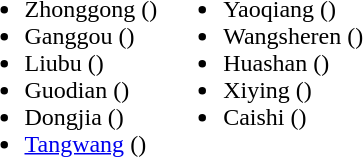<table>
<tr>
<td valign="top"><br><ul><li>Zhonggong ()</li><li>Ganggou ()</li><li>Liubu ()</li><li>Guodian ()</li><li>Dongjia ()</li><li><a href='#'>Tangwang</a> ()</li></ul></td>
<td valign="top"><br><ul><li>Yaoqiang ()</li><li>Wangsheren ()</li><li>Huashan ()</li><li>Xiying ()</li><li>Caishi ()</li></ul></td>
</tr>
</table>
